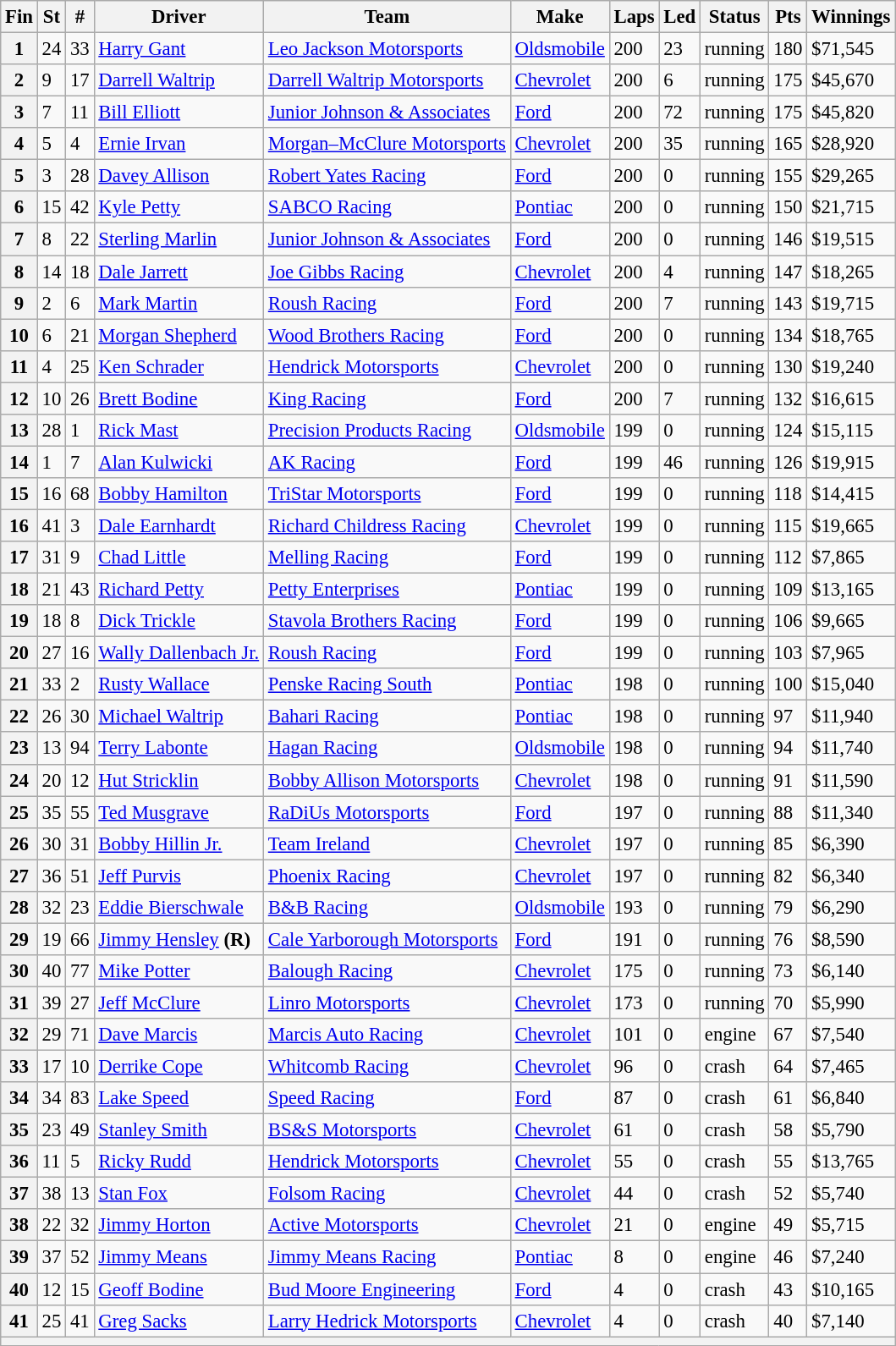<table class="wikitable" style="font-size:95%">
<tr>
<th>Fin</th>
<th>St</th>
<th>#</th>
<th>Driver</th>
<th>Team</th>
<th>Make</th>
<th>Laps</th>
<th>Led</th>
<th>Status</th>
<th>Pts</th>
<th>Winnings</th>
</tr>
<tr>
<th>1</th>
<td>24</td>
<td>33</td>
<td><a href='#'>Harry Gant</a></td>
<td><a href='#'>Leo Jackson Motorsports</a></td>
<td><a href='#'>Oldsmobile</a></td>
<td>200</td>
<td>23</td>
<td>running</td>
<td>180</td>
<td>$71,545</td>
</tr>
<tr>
<th>2</th>
<td>9</td>
<td>17</td>
<td><a href='#'>Darrell Waltrip</a></td>
<td><a href='#'>Darrell Waltrip Motorsports</a></td>
<td><a href='#'>Chevrolet</a></td>
<td>200</td>
<td>6</td>
<td>running</td>
<td>175</td>
<td>$45,670</td>
</tr>
<tr>
<th>3</th>
<td>7</td>
<td>11</td>
<td><a href='#'>Bill Elliott</a></td>
<td><a href='#'>Junior Johnson & Associates</a></td>
<td><a href='#'>Ford</a></td>
<td>200</td>
<td>72</td>
<td>running</td>
<td>175</td>
<td>$45,820</td>
</tr>
<tr>
<th>4</th>
<td>5</td>
<td>4</td>
<td><a href='#'>Ernie Irvan</a></td>
<td><a href='#'>Morgan–McClure Motorsports</a></td>
<td><a href='#'>Chevrolet</a></td>
<td>200</td>
<td>35</td>
<td>running</td>
<td>165</td>
<td>$28,920</td>
</tr>
<tr>
<th>5</th>
<td>3</td>
<td>28</td>
<td><a href='#'>Davey Allison</a></td>
<td><a href='#'>Robert Yates Racing</a></td>
<td><a href='#'>Ford</a></td>
<td>200</td>
<td>0</td>
<td>running</td>
<td>155</td>
<td>$29,265</td>
</tr>
<tr>
<th>6</th>
<td>15</td>
<td>42</td>
<td><a href='#'>Kyle Petty</a></td>
<td><a href='#'>SABCO Racing</a></td>
<td><a href='#'>Pontiac</a></td>
<td>200</td>
<td>0</td>
<td>running</td>
<td>150</td>
<td>$21,715</td>
</tr>
<tr>
<th>7</th>
<td>8</td>
<td>22</td>
<td><a href='#'>Sterling Marlin</a></td>
<td><a href='#'>Junior Johnson & Associates</a></td>
<td><a href='#'>Ford</a></td>
<td>200</td>
<td>0</td>
<td>running</td>
<td>146</td>
<td>$19,515</td>
</tr>
<tr>
<th>8</th>
<td>14</td>
<td>18</td>
<td><a href='#'>Dale Jarrett</a></td>
<td><a href='#'>Joe Gibbs Racing</a></td>
<td><a href='#'>Chevrolet</a></td>
<td>200</td>
<td>4</td>
<td>running</td>
<td>147</td>
<td>$18,265</td>
</tr>
<tr>
<th>9</th>
<td>2</td>
<td>6</td>
<td><a href='#'>Mark Martin</a></td>
<td><a href='#'>Roush Racing</a></td>
<td><a href='#'>Ford</a></td>
<td>200</td>
<td>7</td>
<td>running</td>
<td>143</td>
<td>$19,715</td>
</tr>
<tr>
<th>10</th>
<td>6</td>
<td>21</td>
<td><a href='#'>Morgan Shepherd</a></td>
<td><a href='#'>Wood Brothers Racing</a></td>
<td><a href='#'>Ford</a></td>
<td>200</td>
<td>0</td>
<td>running</td>
<td>134</td>
<td>$18,765</td>
</tr>
<tr>
<th>11</th>
<td>4</td>
<td>25</td>
<td><a href='#'>Ken Schrader</a></td>
<td><a href='#'>Hendrick Motorsports</a></td>
<td><a href='#'>Chevrolet</a></td>
<td>200</td>
<td>0</td>
<td>running</td>
<td>130</td>
<td>$19,240</td>
</tr>
<tr>
<th>12</th>
<td>10</td>
<td>26</td>
<td><a href='#'>Brett Bodine</a></td>
<td><a href='#'>King Racing</a></td>
<td><a href='#'>Ford</a></td>
<td>200</td>
<td>7</td>
<td>running</td>
<td>132</td>
<td>$16,615</td>
</tr>
<tr>
<th>13</th>
<td>28</td>
<td>1</td>
<td><a href='#'>Rick Mast</a></td>
<td><a href='#'>Precision Products Racing</a></td>
<td><a href='#'>Oldsmobile</a></td>
<td>199</td>
<td>0</td>
<td>running</td>
<td>124</td>
<td>$15,115</td>
</tr>
<tr>
<th>14</th>
<td>1</td>
<td>7</td>
<td><a href='#'>Alan Kulwicki</a></td>
<td><a href='#'>AK Racing</a></td>
<td><a href='#'>Ford</a></td>
<td>199</td>
<td>46</td>
<td>running</td>
<td>126</td>
<td>$19,915</td>
</tr>
<tr>
<th>15</th>
<td>16</td>
<td>68</td>
<td><a href='#'>Bobby Hamilton</a></td>
<td><a href='#'>TriStar Motorsports</a></td>
<td><a href='#'>Ford</a></td>
<td>199</td>
<td>0</td>
<td>running</td>
<td>118</td>
<td>$14,415</td>
</tr>
<tr>
<th>16</th>
<td>41</td>
<td>3</td>
<td><a href='#'>Dale Earnhardt</a></td>
<td><a href='#'>Richard Childress Racing</a></td>
<td><a href='#'>Chevrolet</a></td>
<td>199</td>
<td>0</td>
<td>running</td>
<td>115</td>
<td>$19,665</td>
</tr>
<tr>
<th>17</th>
<td>31</td>
<td>9</td>
<td><a href='#'>Chad Little</a></td>
<td><a href='#'>Melling Racing</a></td>
<td><a href='#'>Ford</a></td>
<td>199</td>
<td>0</td>
<td>running</td>
<td>112</td>
<td>$7,865</td>
</tr>
<tr>
<th>18</th>
<td>21</td>
<td>43</td>
<td><a href='#'>Richard Petty</a></td>
<td><a href='#'>Petty Enterprises</a></td>
<td><a href='#'>Pontiac</a></td>
<td>199</td>
<td>0</td>
<td>running</td>
<td>109</td>
<td>$13,165</td>
</tr>
<tr>
<th>19</th>
<td>18</td>
<td>8</td>
<td><a href='#'>Dick Trickle</a></td>
<td><a href='#'>Stavola Brothers Racing</a></td>
<td><a href='#'>Ford</a></td>
<td>199</td>
<td>0</td>
<td>running</td>
<td>106</td>
<td>$9,665</td>
</tr>
<tr>
<th>20</th>
<td>27</td>
<td>16</td>
<td><a href='#'>Wally Dallenbach Jr.</a></td>
<td><a href='#'>Roush Racing</a></td>
<td><a href='#'>Ford</a></td>
<td>199</td>
<td>0</td>
<td>running</td>
<td>103</td>
<td>$7,965</td>
</tr>
<tr>
<th>21</th>
<td>33</td>
<td>2</td>
<td><a href='#'>Rusty Wallace</a></td>
<td><a href='#'>Penske Racing South</a></td>
<td><a href='#'>Pontiac</a></td>
<td>198</td>
<td>0</td>
<td>running</td>
<td>100</td>
<td>$15,040</td>
</tr>
<tr>
<th>22</th>
<td>26</td>
<td>30</td>
<td><a href='#'>Michael Waltrip</a></td>
<td><a href='#'>Bahari Racing</a></td>
<td><a href='#'>Pontiac</a></td>
<td>198</td>
<td>0</td>
<td>running</td>
<td>97</td>
<td>$11,940</td>
</tr>
<tr>
<th>23</th>
<td>13</td>
<td>94</td>
<td><a href='#'>Terry Labonte</a></td>
<td><a href='#'>Hagan Racing</a></td>
<td><a href='#'>Oldsmobile</a></td>
<td>198</td>
<td>0</td>
<td>running</td>
<td>94</td>
<td>$11,740</td>
</tr>
<tr>
<th>24</th>
<td>20</td>
<td>12</td>
<td><a href='#'>Hut Stricklin</a></td>
<td><a href='#'>Bobby Allison Motorsports</a></td>
<td><a href='#'>Chevrolet</a></td>
<td>198</td>
<td>0</td>
<td>running</td>
<td>91</td>
<td>$11,590</td>
</tr>
<tr>
<th>25</th>
<td>35</td>
<td>55</td>
<td><a href='#'>Ted Musgrave</a></td>
<td><a href='#'>RaDiUs Motorsports</a></td>
<td><a href='#'>Ford</a></td>
<td>197</td>
<td>0</td>
<td>running</td>
<td>88</td>
<td>$11,340</td>
</tr>
<tr>
<th>26</th>
<td>30</td>
<td>31</td>
<td><a href='#'>Bobby Hillin Jr.</a></td>
<td><a href='#'>Team Ireland</a></td>
<td><a href='#'>Chevrolet</a></td>
<td>197</td>
<td>0</td>
<td>running</td>
<td>85</td>
<td>$6,390</td>
</tr>
<tr>
<th>27</th>
<td>36</td>
<td>51</td>
<td><a href='#'>Jeff Purvis</a></td>
<td><a href='#'>Phoenix Racing</a></td>
<td><a href='#'>Chevrolet</a></td>
<td>197</td>
<td>0</td>
<td>running</td>
<td>82</td>
<td>$6,340</td>
</tr>
<tr>
<th>28</th>
<td>32</td>
<td>23</td>
<td><a href='#'>Eddie Bierschwale</a></td>
<td><a href='#'>B&B Racing</a></td>
<td><a href='#'>Oldsmobile</a></td>
<td>193</td>
<td>0</td>
<td>running</td>
<td>79</td>
<td>$6,290</td>
</tr>
<tr>
<th>29</th>
<td>19</td>
<td>66</td>
<td><a href='#'>Jimmy Hensley</a> <strong>(R)</strong></td>
<td><a href='#'>Cale Yarborough Motorsports</a></td>
<td><a href='#'>Ford</a></td>
<td>191</td>
<td>0</td>
<td>running</td>
<td>76</td>
<td>$8,590</td>
</tr>
<tr>
<th>30</th>
<td>40</td>
<td>77</td>
<td><a href='#'>Mike Potter</a></td>
<td><a href='#'>Balough Racing</a></td>
<td><a href='#'>Chevrolet</a></td>
<td>175</td>
<td>0</td>
<td>running</td>
<td>73</td>
<td>$6,140</td>
</tr>
<tr>
<th>31</th>
<td>39</td>
<td>27</td>
<td><a href='#'>Jeff McClure</a></td>
<td><a href='#'>Linro Motorsports</a></td>
<td><a href='#'>Chevrolet</a></td>
<td>173</td>
<td>0</td>
<td>running</td>
<td>70</td>
<td>$5,990</td>
</tr>
<tr>
<th>32</th>
<td>29</td>
<td>71</td>
<td><a href='#'>Dave Marcis</a></td>
<td><a href='#'>Marcis Auto Racing</a></td>
<td><a href='#'>Chevrolet</a></td>
<td>101</td>
<td>0</td>
<td>engine</td>
<td>67</td>
<td>$7,540</td>
</tr>
<tr>
<th>33</th>
<td>17</td>
<td>10</td>
<td><a href='#'>Derrike Cope</a></td>
<td><a href='#'>Whitcomb Racing</a></td>
<td><a href='#'>Chevrolet</a></td>
<td>96</td>
<td>0</td>
<td>crash</td>
<td>64</td>
<td>$7,465</td>
</tr>
<tr>
<th>34</th>
<td>34</td>
<td>83</td>
<td><a href='#'>Lake Speed</a></td>
<td><a href='#'>Speed Racing</a></td>
<td><a href='#'>Ford</a></td>
<td>87</td>
<td>0</td>
<td>crash</td>
<td>61</td>
<td>$6,840</td>
</tr>
<tr>
<th>35</th>
<td>23</td>
<td>49</td>
<td><a href='#'>Stanley Smith</a></td>
<td><a href='#'>BS&S Motorsports</a></td>
<td><a href='#'>Chevrolet</a></td>
<td>61</td>
<td>0</td>
<td>crash</td>
<td>58</td>
<td>$5,790</td>
</tr>
<tr>
<th>36</th>
<td>11</td>
<td>5</td>
<td><a href='#'>Ricky Rudd</a></td>
<td><a href='#'>Hendrick Motorsports</a></td>
<td><a href='#'>Chevrolet</a></td>
<td>55</td>
<td>0</td>
<td>crash</td>
<td>55</td>
<td>$13,765</td>
</tr>
<tr>
<th>37</th>
<td>38</td>
<td>13</td>
<td><a href='#'>Stan Fox</a></td>
<td><a href='#'>Folsom Racing</a></td>
<td><a href='#'>Chevrolet</a></td>
<td>44</td>
<td>0</td>
<td>crash</td>
<td>52</td>
<td>$5,740</td>
</tr>
<tr>
<th>38</th>
<td>22</td>
<td>32</td>
<td><a href='#'>Jimmy Horton</a></td>
<td><a href='#'>Active Motorsports</a></td>
<td><a href='#'>Chevrolet</a></td>
<td>21</td>
<td>0</td>
<td>engine</td>
<td>49</td>
<td>$5,715</td>
</tr>
<tr>
<th>39</th>
<td>37</td>
<td>52</td>
<td><a href='#'>Jimmy Means</a></td>
<td><a href='#'>Jimmy Means Racing</a></td>
<td><a href='#'>Pontiac</a></td>
<td>8</td>
<td>0</td>
<td>engine</td>
<td>46</td>
<td>$7,240</td>
</tr>
<tr>
<th>40</th>
<td>12</td>
<td>15</td>
<td><a href='#'>Geoff Bodine</a></td>
<td><a href='#'>Bud Moore Engineering</a></td>
<td><a href='#'>Ford</a></td>
<td>4</td>
<td>0</td>
<td>crash</td>
<td>43</td>
<td>$10,165</td>
</tr>
<tr>
<th>41</th>
<td>25</td>
<td>41</td>
<td><a href='#'>Greg Sacks</a></td>
<td><a href='#'>Larry Hedrick Motorsports</a></td>
<td><a href='#'>Chevrolet</a></td>
<td>4</td>
<td>0</td>
<td>crash</td>
<td>40</td>
<td>$7,140</td>
</tr>
<tr>
<th colspan="11"></th>
</tr>
</table>
